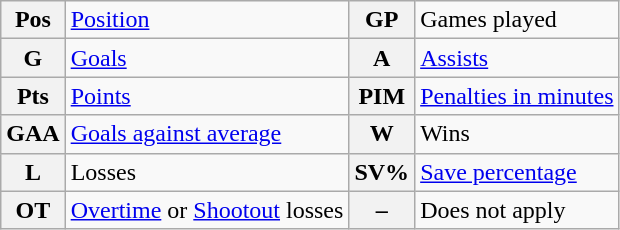<table class="wikitable">
<tr>
<th scope="col">Pos</th>
<td scope="row"><a href='#'>Position</a></td>
<th scope="col">GP</th>
<td scope="row">Games played</td>
</tr>
<tr>
<th scope="col">G</th>
<td scope="row"><a href='#'>Goals</a></td>
<th scope="col">A</th>
<td scope="row"><a href='#'>Assists</a></td>
</tr>
<tr>
<th scope="col">Pts</th>
<td scope="row"><a href='#'>Points</a></td>
<th scope="col">PIM</th>
<td scope="row"><a href='#'>Penalties in minutes</a></td>
</tr>
<tr>
<th scope="col">GAA</th>
<td scope="row"><a href='#'>Goals against average</a></td>
<th scope="col">W</th>
<td scope="row">Wins</td>
</tr>
<tr>
<th scope="col">L</th>
<td scope="row">Losses</td>
<th scope="col">SV%</th>
<td scope="row"><a href='#'>Save percentage</a></td>
</tr>
<tr>
<th scope="col">OT</th>
<td scope="row"><a href='#'>Overtime</a> or <a href='#'>Shootout</a> losses</td>
<th>–</th>
<td scope="col">Does not apply</td>
</tr>
</table>
